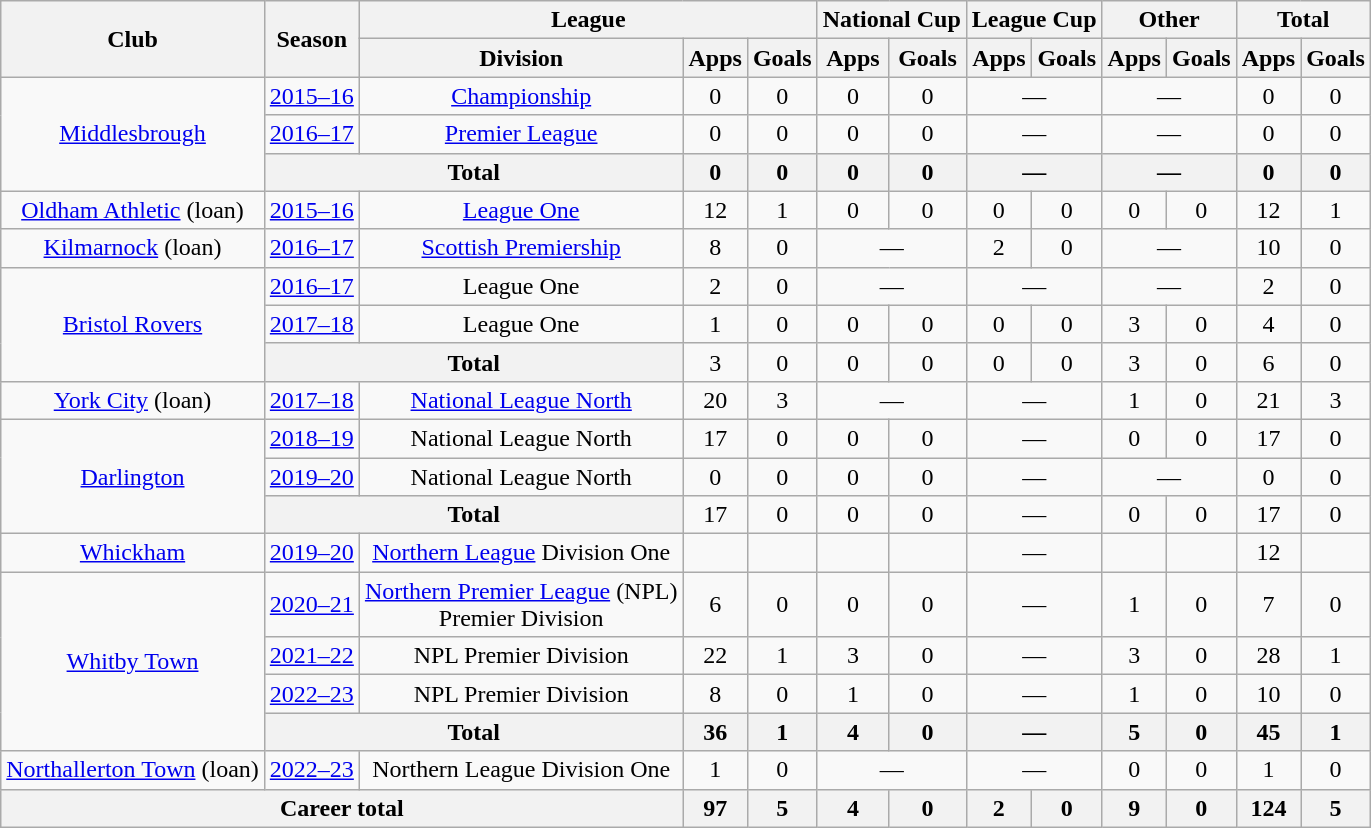<table class=wikitable style=text-align:center>
<tr>
<th rowspan=2>Club</th>
<th rowspan=2>Season</th>
<th colspan=3>League</th>
<th colspan=2>National Cup</th>
<th colspan=2>League Cup</th>
<th colspan=2>Other</th>
<th colspan=2>Total</th>
</tr>
<tr>
<th>Division</th>
<th>Apps</th>
<th>Goals</th>
<th>Apps</th>
<th>Goals</th>
<th>Apps</th>
<th>Goals</th>
<th>Apps</th>
<th>Goals</th>
<th>Apps</th>
<th>Goals</th>
</tr>
<tr>
<td rowspan="3"><a href='#'>Middlesbrough</a></td>
<td><a href='#'>2015–16</a></td>
<td><a href='#'>Championship</a></td>
<td>0</td>
<td>0</td>
<td>0</td>
<td>0</td>
<td colspan=2>—</td>
<td colspan=2>—</td>
<td>0</td>
<td>0</td>
</tr>
<tr>
<td><a href='#'>2016–17</a></td>
<td><a href='#'>Premier League</a></td>
<td>0</td>
<td>0</td>
<td>0</td>
<td>0</td>
<td colspan=2>—</td>
<td colspan=2>—</td>
<td>0</td>
<td>0</td>
</tr>
<tr>
<th colspan="2">Total</th>
<th>0</th>
<th>0</th>
<th>0</th>
<th>0</th>
<th colspan=2>—</th>
<th colspan=2>—</th>
<th>0</th>
<th>0</th>
</tr>
<tr>
<td><a href='#'>Oldham Athletic</a> (loan)</td>
<td><a href='#'>2015–16</a></td>
<td><a href='#'>League One</a></td>
<td>12</td>
<td>1</td>
<td>0</td>
<td>0</td>
<td>0</td>
<td>0</td>
<td>0</td>
<td>0</td>
<td>12</td>
<td>1</td>
</tr>
<tr>
<td><a href='#'>Kilmarnock</a> (loan)</td>
<td><a href='#'>2016–17</a></td>
<td><a href='#'>Scottish Premiership</a></td>
<td>8</td>
<td>0</td>
<td colspan=2>—</td>
<td>2</td>
<td>0</td>
<td colspan=2>—</td>
<td>10</td>
<td>0</td>
</tr>
<tr>
<td rowspan="3"><a href='#'>Bristol Rovers</a></td>
<td><a href='#'>2016–17</a></td>
<td>League One</td>
<td>2</td>
<td>0</td>
<td colspan=2>—</td>
<td colspan=2>—</td>
<td colspan=2>—</td>
<td>2</td>
<td>0</td>
</tr>
<tr>
<td><a href='#'>2017–18</a></td>
<td>League One</td>
<td>1</td>
<td>0</td>
<td>0</td>
<td>0</td>
<td>0</td>
<td>0</td>
<td>3</td>
<td>0</td>
<td>4</td>
<td>0</td>
</tr>
<tr>
<th colspan="2">Total</th>
<td>3</td>
<td>0</td>
<td>0</td>
<td>0</td>
<td>0</td>
<td>0</td>
<td>3</td>
<td>0</td>
<td>6</td>
<td>0</td>
</tr>
<tr>
<td><a href='#'>York City</a> (loan)</td>
<td><a href='#'>2017–18</a></td>
<td><a href='#'>National League North</a></td>
<td>20</td>
<td>3</td>
<td colspan=2>—</td>
<td colspan=2>—</td>
<td>1</td>
<td>0</td>
<td>21</td>
<td>3</td>
</tr>
<tr>
<td rowspan="3"><a href='#'>Darlington</a></td>
<td><a href='#'>2018–19</a></td>
<td>National League North</td>
<td>17</td>
<td>0</td>
<td>0</td>
<td>0</td>
<td colspan=2>—</td>
<td>0</td>
<td>0</td>
<td>17</td>
<td>0</td>
</tr>
<tr>
<td><a href='#'>2019–20</a></td>
<td>National League North</td>
<td>0</td>
<td>0</td>
<td>0</td>
<td>0</td>
<td colspan=2>—</td>
<td colspan=2>—</td>
<td>0</td>
<td>0</td>
</tr>
<tr>
<th colspan="2">Total</th>
<td>17</td>
<td>0</td>
<td>0</td>
<td>0</td>
<td colspan=2>—</td>
<td>0</td>
<td>0</td>
<td>17</td>
<td>0</td>
</tr>
<tr>
<td><a href='#'>Whickham</a></td>
<td><a href='#'>2019–20</a></td>
<td><a href='#'>Northern League</a> Division One</td>
<td></td>
<td></td>
<td></td>
<td></td>
<td colspan=2>—</td>
<td></td>
<td></td>
<td>12</td>
<td></td>
</tr>
<tr>
<td rowspan="4"><a href='#'>Whitby Town</a></td>
<td><a href='#'>2020–21</a></td>
<td><a href='#'>Northern Premier League</a> (NPL)<br>Premier Division</td>
<td>6</td>
<td>0</td>
<td>0</td>
<td>0</td>
<td colspan=2>—</td>
<td>1</td>
<td>0</td>
<td>7</td>
<td>0</td>
</tr>
<tr>
<td><a href='#'>2021–22</a></td>
<td>NPL Premier Division</td>
<td>22</td>
<td>1</td>
<td>3</td>
<td>0</td>
<td colspan=2>—</td>
<td>3</td>
<td>0</td>
<td>28</td>
<td>1</td>
</tr>
<tr>
<td><a href='#'>2022–23</a></td>
<td>NPL Premier Division</td>
<td>8</td>
<td>0</td>
<td>1</td>
<td>0</td>
<td colspan=2>—</td>
<td>1</td>
<td>0</td>
<td>10</td>
<td>0</td>
</tr>
<tr>
<th colspan="2">Total</th>
<th>36</th>
<th>1</th>
<th>4</th>
<th>0</th>
<th colspan=2>—</th>
<th>5</th>
<th>0</th>
<th>45</th>
<th>1</th>
</tr>
<tr>
<td><a href='#'>Northallerton Town</a> (loan)</td>
<td><a href='#'>2022–23</a></td>
<td>Northern League Division One</td>
<td>1</td>
<td>0</td>
<td colspan="2">—</td>
<td colspan="2">—</td>
<td>0</td>
<td>0</td>
<td>1</td>
<td>0</td>
</tr>
<tr>
<th colspan="3">Career total</th>
<th>97</th>
<th>5</th>
<th>4</th>
<th>0</th>
<th>2</th>
<th>0</th>
<th>9</th>
<th>0</th>
<th>124</th>
<th>5</th>
</tr>
</table>
